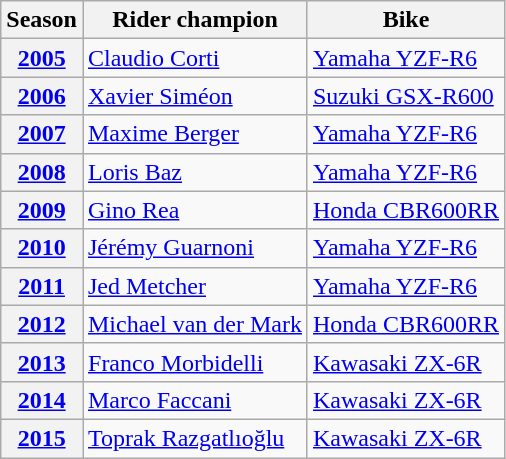<table class="wikitable">
<tr>
<th>Season</th>
<th>Rider champion</th>
<th>Bike</th>
</tr>
<tr>
<th><a href='#'>2005</a></th>
<td> <a href='#'>Claudio Corti</a></td>
<td><a href='#'>Yamaha YZF-R6</a></td>
</tr>
<tr>
<th><a href='#'>2006</a></th>
<td> <a href='#'>Xavier Siméon</a></td>
<td><a href='#'>Suzuki GSX-R600</a></td>
</tr>
<tr>
<th><a href='#'>2007</a></th>
<td> <a href='#'>Maxime Berger</a></td>
<td><a href='#'>Yamaha YZF-R6</a></td>
</tr>
<tr>
<th><a href='#'>2008</a></th>
<td> <a href='#'>Loris Baz</a></td>
<td><a href='#'>Yamaha YZF-R6</a></td>
</tr>
<tr>
<th><a href='#'>2009</a></th>
<td> <a href='#'>Gino Rea</a></td>
<td><a href='#'>Honda CBR600RR</a></td>
</tr>
<tr>
<th><a href='#'>2010</a></th>
<td> <a href='#'>Jérémy Guarnoni</a></td>
<td><a href='#'>Yamaha YZF-R6</a></td>
</tr>
<tr>
<th><a href='#'>2011</a></th>
<td> <a href='#'>Jed Metcher</a></td>
<td><a href='#'>Yamaha YZF-R6</a></td>
</tr>
<tr>
<th><a href='#'>2012</a></th>
<td> <a href='#'>Michael van der Mark</a></td>
<td><a href='#'>Honda CBR600RR</a></td>
</tr>
<tr>
<th><a href='#'>2013</a></th>
<td> <a href='#'>Franco Morbidelli</a></td>
<td><a href='#'>Kawasaki ZX-6R</a></td>
</tr>
<tr>
<th><a href='#'>2014</a></th>
<td> <a href='#'>Marco Faccani</a></td>
<td><a href='#'>Kawasaki ZX-6R</a></td>
</tr>
<tr>
<th><a href='#'>2015</a></th>
<td> <a href='#'>Toprak Razgatlıoğlu</a></td>
<td><a href='#'>Kawasaki ZX-6R</a></td>
</tr>
</table>
